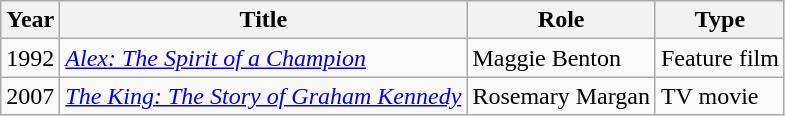<table class="wikitable">
<tr>
<th>Year</th>
<th>Title</th>
<th>Role</th>
<th>Type</th>
</tr>
<tr>
<td>1992</td>
<td><em><a href='#'>Alex: The Spirit of a Champion</a></em></td>
<td>Maggie Benton</td>
<td>Feature film</td>
</tr>
<tr>
<td>2007</td>
<td><em><a href='#'>The King: The Story of Graham Kennedy</a></em></td>
<td>Rosemary Margan</td>
<td>TV movie</td>
</tr>
</table>
